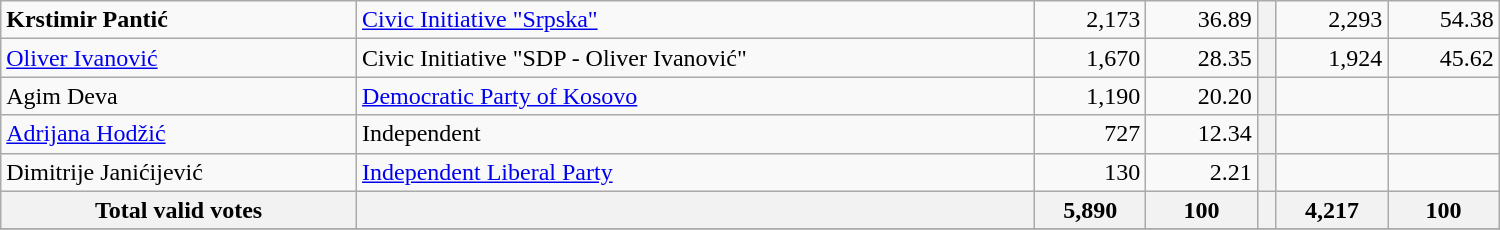<table style="width:1000px;" class="wikitable">
<tr>
<td align="left"><strong>Krstimir Pantić</strong></td>
<td align="left"><a href='#'>Civic Initiative "Srpska"</a></td>
<td align="right">2,173</td>
<td align="right">36.89</td>
<th align="left"></th>
<td align="right">2,293</td>
<td align="right">54.38</td>
</tr>
<tr>
<td align="left"><a href='#'>Oliver Ivanović</a></td>
<td align="left">Civic Initiative "SDP - Oliver Ivanović"</td>
<td align="right">1,670</td>
<td align="right">28.35</td>
<th align="left"></th>
<td align="right">1,924</td>
<td align="right">45.62</td>
</tr>
<tr>
<td align="left">Agim Deva</td>
<td align="left"><a href='#'>Democratic Party of Kosovo</a></td>
<td align="right">1,190</td>
<td align="right">20.20</td>
<th align="left"></th>
<td align="right"></td>
<td align="right"></td>
</tr>
<tr>
<td align="left"><a href='#'>Adrijana Hodžić</a></td>
<td align="left">Independent</td>
<td align="right">727</td>
<td align="right">12.34</td>
<th align="left"></th>
<td align="right"></td>
<td align="right"></td>
</tr>
<tr>
<td align="left">Dimitrije Janićijević</td>
<td align="left"><a href='#'>Independent Liberal Party</a></td>
<td align="right">130</td>
<td align="right">2.21</td>
<th align="left"></th>
<td align="right"></td>
<td align="right"></td>
</tr>
<tr>
<th align="left">Total valid votes</th>
<th align="left"></th>
<th align="right">5,890</th>
<th align="right">100</th>
<th align="left"></th>
<th align="right">4,217</th>
<th align="right">100</th>
</tr>
<tr>
</tr>
</table>
